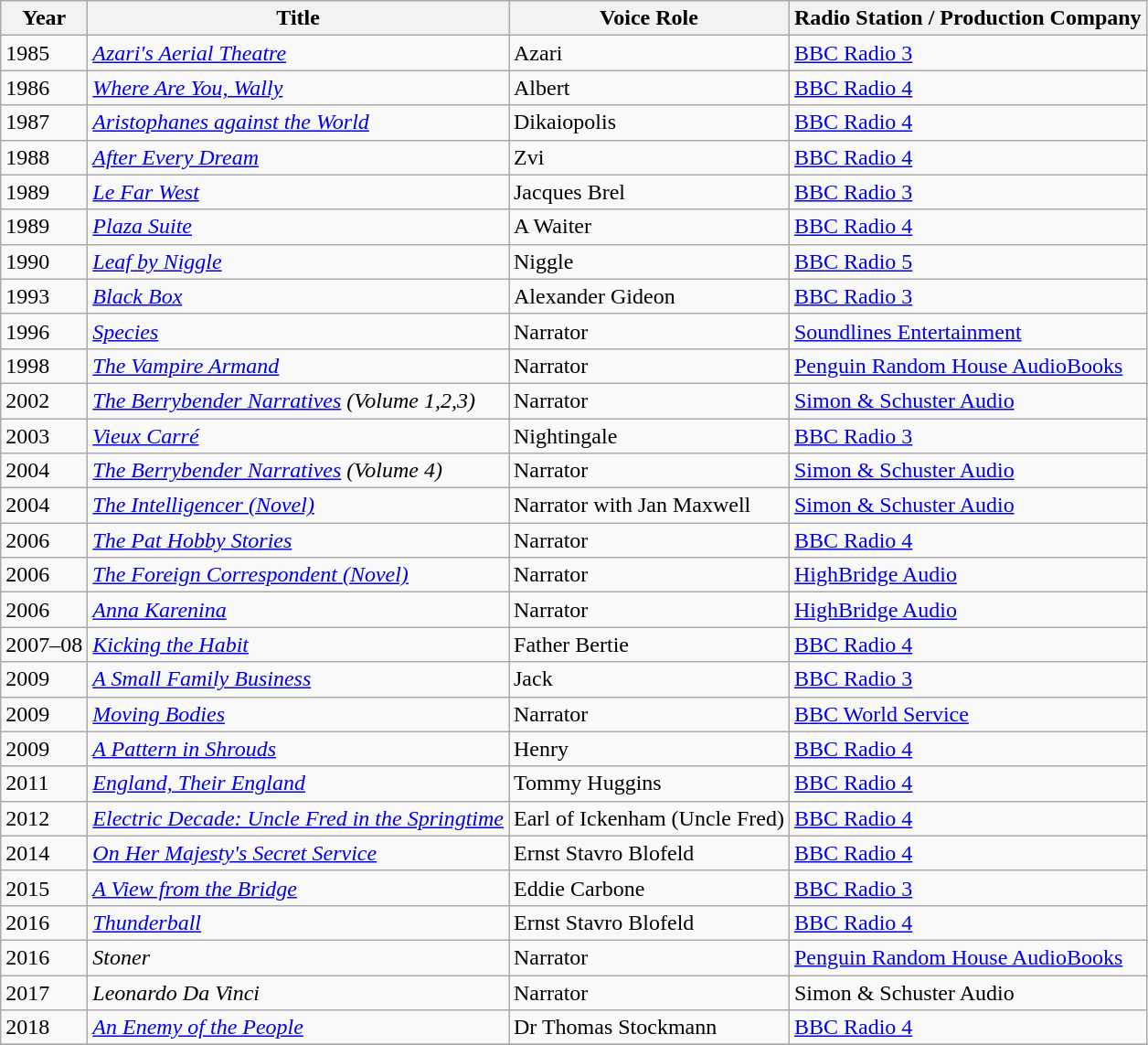<table class="wikitable sortable">
<tr>
<th>Year</th>
<th>Title</th>
<th>Voice Role</th>
<th>Radio Station / Production Company</th>
</tr>
<tr>
<td>1985</td>
<td><em><a href='#'>Azari's Aerial Theatre</a></em></td>
<td>Azari</td>
<td><a href='#'>BBC Radio 3</a></td>
</tr>
<tr>
<td>1986</td>
<td><em><a href='#'>Where Are You, Wally</a></em></td>
<td>Albert</td>
<td><a href='#'>BBC Radio 4</a></td>
</tr>
<tr>
<td>1987</td>
<td><em><a href='#'>Aristophanes against the World</a></em></td>
<td>Dikaiopolis</td>
<td><a href='#'>BBC Radio 4</a></td>
</tr>
<tr>
<td>1988</td>
<td><em><a href='#'>After Every Dream</a></em></td>
<td>Zvi</td>
<td><a href='#'>BBC Radio 4</a></td>
</tr>
<tr>
<td>1989</td>
<td><em><a href='#'>Le Far West</a></em></td>
<td>Jacques Brel</td>
<td><a href='#'>BBC Radio 3</a></td>
</tr>
<tr>
<td>1989</td>
<td><em><a href='#'>Plaza Suite</a></em></td>
<td>A Waiter</td>
<td><a href='#'>BBC Radio 4</a></td>
</tr>
<tr>
<td>1990</td>
<td><em><a href='#'>Leaf by Niggle</a></em></td>
<td>Niggle</td>
<td><a href='#'>BBC Radio 5</a></td>
</tr>
<tr>
<td>1993</td>
<td><em><a href='#'>Black Box</a></em></td>
<td>Alexander Gideon</td>
<td><a href='#'>BBC Radio 3</a></td>
</tr>
<tr>
<td>1996</td>
<td><em><a href='#'>Species</a></em></td>
<td>Narrator</td>
<td><a href='#'>Soundlines Entertainment</a></td>
</tr>
<tr>
<td>1998</td>
<td><em><a href='#'>The Vampire Armand</a></em></td>
<td>Narrator</td>
<td><a href='#'>Penguin Random House AudioBooks</a></td>
</tr>
<tr>
<td>2002</td>
<td><em><a href='#'>The Berrybender Narratives</a> (Volume 1,2,3)</em></td>
<td>Narrator</td>
<td><a href='#'>Simon & Schuster Audio</a></td>
</tr>
<tr>
<td>2003</td>
<td><em><a href='#'>Vieux Carré</a></em></td>
<td>Nightingale</td>
<td><a href='#'>BBC Radio 3</a></td>
</tr>
<tr>
<td>2004</td>
<td><em><a href='#'>The Berrybender Narratives</a> (Volume 4)</em></td>
<td>Narrator</td>
<td><a href='#'>Simon & Schuster Audio</a></td>
</tr>
<tr>
<td>2004</td>
<td><em><a href='#'>The Intelligencer (Novel)</a></em></td>
<td>Narrator with Jan Maxwell</td>
<td><a href='#'>Simon & Schuster Audio</a></td>
</tr>
<tr>
<td>2006</td>
<td><em><a href='#'>The Pat Hobby Stories</a></em></td>
<td>Narrator</td>
<td><a href='#'>BBC Radio 4</a></td>
</tr>
<tr>
<td>2006</td>
<td><em><a href='#'>The Foreign Correspondent (Novel)</a></em></td>
<td>Narrator</td>
<td><a href='#'>HighBridge Audio</a></td>
</tr>
<tr>
<td>2006</td>
<td><em><a href='#'>Anna Karenina</a></em></td>
<td>Narrator</td>
<td><a href='#'>HighBridge Audio</a></td>
</tr>
<tr>
<td>2007–08</td>
<td><em><a href='#'>Kicking the Habit</a></em></td>
<td>Father Bertie</td>
<td><a href='#'>BBC Radio 4</a></td>
</tr>
<tr>
<td>2009</td>
<td><em><a href='#'>A Small Family Business</a></em></td>
<td>Jack</td>
<td><a href='#'>BBC Radio 3</a></td>
</tr>
<tr>
<td>2009</td>
<td><em><a href='#'>Moving Bodies</a></em></td>
<td>Narrator</td>
<td><a href='#'>BBC World Service</a></td>
</tr>
<tr>
<td>2009</td>
<td><em><a href='#'>A Pattern in Shrouds</a></em></td>
<td>Henry</td>
<td><a href='#'>BBC Radio 4</a></td>
</tr>
<tr>
<td>2011</td>
<td><em><a href='#'>England, Their England</a></em></td>
<td>Tommy Huggins</td>
<td><a href='#'>BBC Radio 4</a></td>
</tr>
<tr>
<td>2012</td>
<td><em><a href='#'>Electric Decade: Uncle Fred in the Springtime</a></em></td>
<td>Earl of Ickenham (Uncle Fred)</td>
<td><a href='#'>BBC Radio 4</a></td>
</tr>
<tr>
<td>2014</td>
<td><em><a href='#'>On Her Majesty's Secret Service</a></em></td>
<td>Ernst Stavro Blofeld</td>
<td><a href='#'>BBC Radio 4</a></td>
</tr>
<tr>
<td>2015</td>
<td><em><a href='#'>A View from the Bridge</a></em></td>
<td>Eddie Carbone</td>
<td><a href='#'>BBC Radio 3</a></td>
</tr>
<tr>
<td>2016</td>
<td><em><a href='#'>Thunderball</a></em></td>
<td>Ernst Stavro Blofeld</td>
<td><a href='#'>BBC Radio 4</a></td>
</tr>
<tr>
<td>2016</td>
<td><em>Stoner</em></td>
<td>Narrator</td>
<td><a href='#'>Penguin Random House AudioBooks</a></td>
</tr>
<tr>
<td>2017</td>
<td><em>Leonardo Da Vinci</em></td>
<td>Narrator</td>
<td>Simon & Schuster Audio</td>
</tr>
<tr>
<td>2018</td>
<td><em><a href='#'>An Enemy of the People</a></em></td>
<td>Dr Thomas Stockmann</td>
<td><a href='#'>BBC Radio 4</a></td>
</tr>
<tr>
</tr>
</table>
